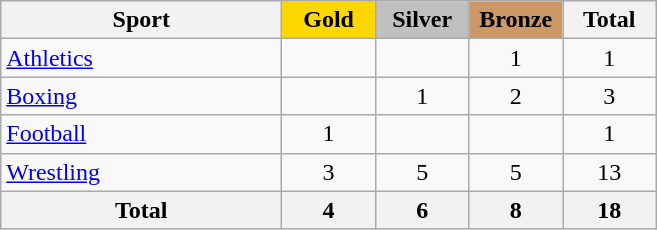<table class="wikitable sortable" style="text-align:center;">
<tr>
<th width=180>Sport</th>
<th scope="col" style="background:gold; width:55px;">Gold</th>
<th scope="col" style="background:silver; width:55px;">Silver</th>
<th scope="col" style="background:#cc9966; width:55px;">Bronze</th>
<th width=55>Total</th>
</tr>
<tr>
<td align=left><a href='#'>Athletics</a></td>
<td></td>
<td></td>
<td>1</td>
<td>1</td>
</tr>
<tr>
<td align=left><a href='#'>Boxing</a></td>
<td></td>
<td>1</td>
<td>2</td>
<td>3</td>
</tr>
<tr>
<td align=left><a href='#'>Football</a></td>
<td>1</td>
<td></td>
<td></td>
<td>1</td>
</tr>
<tr>
<td align=left><a href='#'>Wrestling</a></td>
<td>3</td>
<td>5</td>
<td>5</td>
<td>13</td>
</tr>
<tr class="sortbottom">
<th>Total</th>
<th>4</th>
<th>6</th>
<th>8</th>
<th>18</th>
</tr>
</table>
